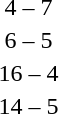<table style="text-align:center">
<tr>
<th width=200></th>
<th width=100></th>
<th width=200></th>
</tr>
<tr>
<td align=right></td>
<td>4 – 7</td>
<td align=left><strong></strong></td>
</tr>
<tr>
<td align=right><strong></strong></td>
<td>6 – 5</td>
<td align=left></td>
</tr>
<tr>
<td align=right><strong></strong></td>
<td>16 – 4</td>
<td align=left></td>
</tr>
<tr>
<td align=right><strong></strong></td>
<td>14 – 5</td>
<td align=left></td>
</tr>
</table>
